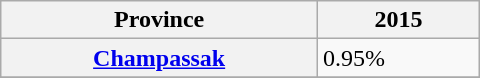<table class=wikitable style=width:20em>
<tr>
<th>Province</th>
<th>2015</th>
</tr>
<tr>
<th><a href='#'>Champassak</a></th>
<td>0.95%</td>
</tr>
<tr>
</tr>
</table>
